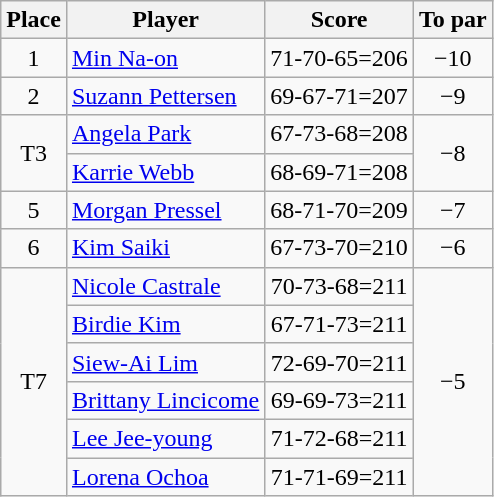<table class="wikitable">
<tr>
<th>Place</th>
<th>Player</th>
<th>Score</th>
<th>To par</th>
</tr>
<tr>
<td align=center>1</td>
<td> <a href='#'>Min Na-on</a></td>
<td align=center>71-70-65=206</td>
<td align=center>−10</td>
</tr>
<tr>
<td align=center>2</td>
<td> <a href='#'>Suzann Pettersen</a></td>
<td align=center>69-67-71=207</td>
<td align=center>−9</td>
</tr>
<tr>
<td rowspan=2 align=center>T3</td>
<td> <a href='#'>Angela Park</a></td>
<td align=center>67-73-68=208</td>
<td rowspan=2 align=center>−8</td>
</tr>
<tr>
<td> <a href='#'>Karrie Webb</a></td>
<td align=center>68-69-71=208</td>
</tr>
<tr>
<td align=center>5</td>
<td> <a href='#'>Morgan Pressel</a></td>
<td align=center>68-71-70=209</td>
<td align=center>−7</td>
</tr>
<tr>
<td align=center>6</td>
<td> <a href='#'>Kim Saiki</a></td>
<td align=center>67-73-70=210</td>
<td align=center>−6</td>
</tr>
<tr>
<td rowspan=6 align=center>T7</td>
<td> <a href='#'>Nicole Castrale</a></td>
<td align=center>70-73-68=211</td>
<td rowspan=6 align=center>−5</td>
</tr>
<tr>
<td> <a href='#'>Birdie Kim</a></td>
<td align=center>67-71-73=211</td>
</tr>
<tr>
<td> <a href='#'>Siew-Ai Lim</a></td>
<td align=center>72-69-70=211</td>
</tr>
<tr>
<td> <a href='#'>Brittany Lincicome</a></td>
<td align=center>69-69-73=211</td>
</tr>
<tr>
<td> <a href='#'>Lee Jee-young</a></td>
<td align=center>71-72-68=211</td>
</tr>
<tr>
<td> <a href='#'>Lorena Ochoa</a></td>
<td align=center>71-71-69=211</td>
</tr>
</table>
